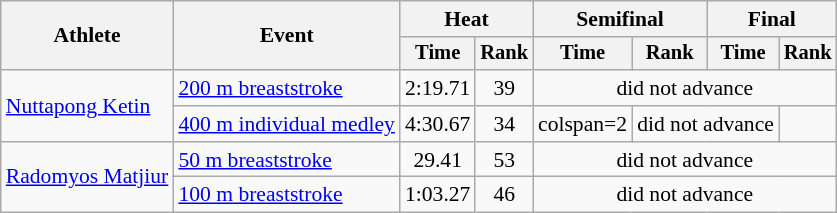<table class=wikitable style="font-size:90%">
<tr>
<th rowspan="2">Athlete</th>
<th rowspan="2">Event</th>
<th colspan="2">Heat</th>
<th colspan="2">Semifinal</th>
<th colspan="2">Final</th>
</tr>
<tr style="font-size:95%">
<th>Time</th>
<th>Rank</th>
<th>Time</th>
<th>Rank</th>
<th>Time</th>
<th>Rank</th>
</tr>
<tr align=center>
<td align=left rowspan=2><a href='#'>Nuttapong Ketin</a></td>
<td align=left><a href='#'>200 m breaststroke</a></td>
<td>2:19.71</td>
<td>39</td>
<td colspan=4>did not advance</td>
</tr>
<tr align=center>
<td align=left><a href='#'>400 m individual medley</a></td>
<td>4:30.67</td>
<td>34</td>
<td>colspan=2 </td>
<td colspan=2>did not advance</td>
</tr>
<tr align=center>
<td align=left rowspan=2><a href='#'>Radomyos Matjiur</a></td>
<td align=left><a href='#'>50 m breaststroke</a></td>
<td>29.41</td>
<td>53</td>
<td colspan=4>did not advance</td>
</tr>
<tr align=center>
<td align=left><a href='#'>100 m breaststroke</a></td>
<td>1:03.27</td>
<td>46</td>
<td colspan=4>did not advance</td>
</tr>
</table>
